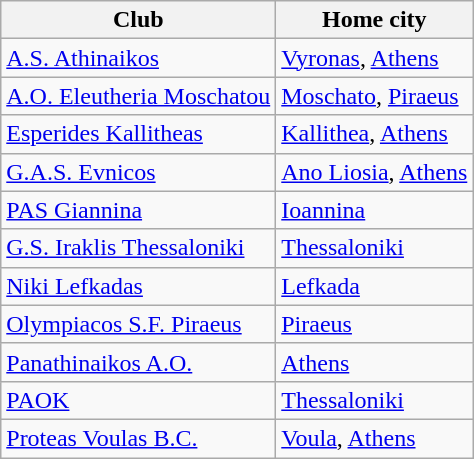<table class="wikitable sortable">
<tr>
<th>Club</th>
<th>Home city</th>
</tr>
<tr>
<td align="left"><a href='#'>A.S. Athinaikos</a></td>
<td><a href='#'>Vyronas</a>, <a href='#'>Athens</a></td>
</tr>
<tr>
<td align="left"><a href='#'>A.O. Eleutheria Moschatou</a></td>
<td><a href='#'>Moschato</a>, <a href='#'>Piraeus</a></td>
</tr>
<tr>
<td align="left"><a href='#'>Esperides Kallitheas</a></td>
<td><a href='#'>Kallithea</a>, <a href='#'>Athens</a></td>
</tr>
<tr>
<td align="left"><a href='#'>G.A.S. Evnicos</a></td>
<td><a href='#'>Ano Liosia</a>, <a href='#'>Athens</a></td>
</tr>
<tr>
<td align="left"><a href='#'>PAS Giannina</a></td>
<td><a href='#'>Ioannina</a></td>
</tr>
<tr>
<td align="left"><a href='#'>G.S. Iraklis Thessaloniki</a></td>
<td><a href='#'>Thessaloniki</a></td>
</tr>
<tr>
<td align="left"><a href='#'>Niki Lefkadas</a></td>
<td><a href='#'>Lefkada</a></td>
</tr>
<tr>
<td align="left"><a href='#'>Olympiacos S.F. Piraeus</a></td>
<td><a href='#'>Piraeus</a></td>
</tr>
<tr>
<td align="left"><a href='#'>Panathinaikos A.O.</a></td>
<td><a href='#'>Athens</a></td>
</tr>
<tr>
<td align="left"><a href='#'>PAOK</a></td>
<td><a href='#'>Thessaloniki</a></td>
</tr>
<tr>
<td align="left"><a href='#'>Proteas Voulas B.C.</a></td>
<td><a href='#'>Voula</a>, <a href='#'>Athens</a></td>
</tr>
</table>
